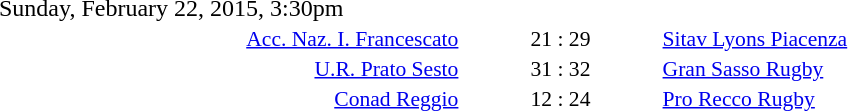<table style="width:70%;" cellspacing="1">
<tr>
<th width=35%></th>
<th width=15%></th>
<th></th>
</tr>
<tr>
<td>Sunday, February 22, 2015, 3:30pm</td>
</tr>
<tr style=font-size:90%>
<td align=right><a href='#'>Acc. Naz. I. Francescato</a></td>
<td align=center>21 : 29</td>
<td><a href='#'>Sitav Lyons Piacenza</a></td>
</tr>
<tr style=font-size:90%>
<td align=right><a href='#'>U.R. Prato Sesto</a></td>
<td align=center>31 : 32</td>
<td><a href='#'>Gran Sasso Rugby</a></td>
</tr>
<tr style=font-size:90%>
<td align=right><a href='#'>Conad Reggio</a></td>
<td align=center>12 : 24</td>
<td><a href='#'>Pro Recco Rugby</a></td>
</tr>
</table>
